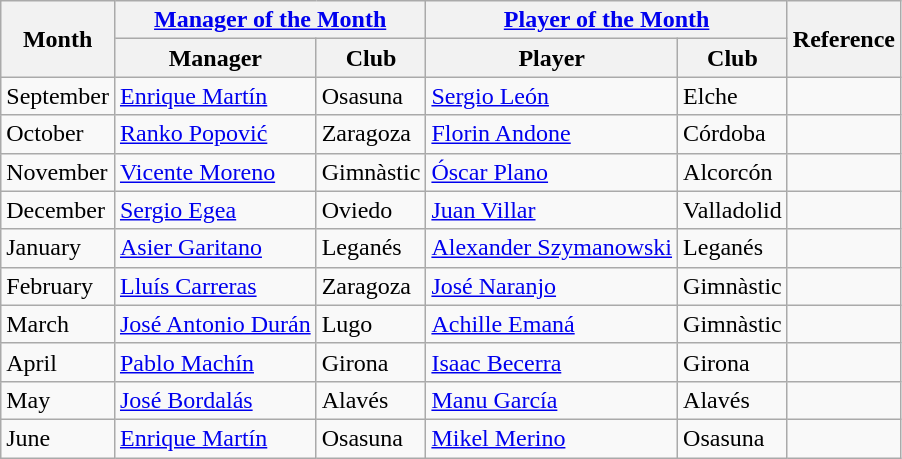<table class="wikitable">
<tr>
<th rowspan="2">Month</th>
<th colspan="2"><a href='#'>Manager of the Month</a></th>
<th colspan="2"><a href='#'>Player of the Month</a></th>
<th rowspan="2">Reference</th>
</tr>
<tr>
<th>Manager</th>
<th>Club</th>
<th>Player</th>
<th>Club</th>
</tr>
<tr>
<td>September</td>
<td> <a href='#'>Enrique Martín</a></td>
<td>Osasuna</td>
<td> <a href='#'>Sergio León</a></td>
<td>Elche</td>
<td align=center></td>
</tr>
<tr>
<td>October</td>
<td> <a href='#'>Ranko Popović</a></td>
<td>Zaragoza</td>
<td> <a href='#'>Florin Andone</a></td>
<td>Córdoba</td>
<td align=center></td>
</tr>
<tr>
<td>November</td>
<td> <a href='#'>Vicente Moreno</a></td>
<td>Gimnàstic</td>
<td> <a href='#'>Óscar Plano</a></td>
<td>Alcorcón</td>
<td align=center></td>
</tr>
<tr>
<td>December</td>
<td> <a href='#'>Sergio Egea</a></td>
<td>Oviedo</td>
<td> <a href='#'>Juan Villar</a></td>
<td>Valladolid</td>
<td align=center></td>
</tr>
<tr>
<td>January</td>
<td> <a href='#'>Asier Garitano</a></td>
<td>Leganés</td>
<td> <a href='#'>Alexander Szymanowski</a></td>
<td>Leganés</td>
<td align=center></td>
</tr>
<tr>
<td>February</td>
<td> <a href='#'>Lluís Carreras</a></td>
<td>Zaragoza</td>
<td> <a href='#'>José Naranjo</a></td>
<td>Gimnàstic</td>
<td align=center></td>
</tr>
<tr>
<td>March</td>
<td> <a href='#'>José Antonio Durán</a></td>
<td>Lugo</td>
<td> <a href='#'>Achille Emaná</a></td>
<td>Gimnàstic</td>
<td align=center></td>
</tr>
<tr>
<td>April</td>
<td> <a href='#'>Pablo Machín</a></td>
<td>Girona</td>
<td> <a href='#'>Isaac Becerra</a></td>
<td>Girona</td>
<td align=center></td>
</tr>
<tr>
<td>May</td>
<td> <a href='#'>José Bordalás</a></td>
<td>Alavés</td>
<td> <a href='#'>Manu García</a></td>
<td>Alavés</td>
<td align=center></td>
</tr>
<tr>
<td>June</td>
<td> <a href='#'>Enrique Martín</a></td>
<td>Osasuna</td>
<td> <a href='#'>Mikel Merino</a></td>
<td>Osasuna</td>
<td align=center></td>
</tr>
</table>
